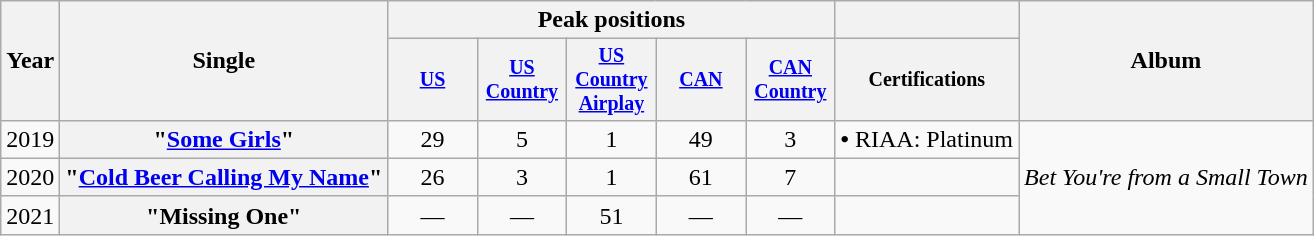<table class="wikitable plainrowheaders" style="text-align:center;">
<tr>
<th rowspan="2">Year</th>
<th rowspan="2">Single</th>
<th colspan="5">Peak positions</th>
<th></th>
<th rowspan="2">Album</th>
</tr>
<tr style="font-size:smaller;">
<th style="width:4em;"><a href='#'>US</a><br></th>
<th style="width:4em;"><a href='#'>US Country</a><br></th>
<th style="width:4em;"><a href='#'>US Country Airplay</a><br></th>
<th style="width:4em;"><a href='#'>CAN</a><br></th>
<th style="width:4em;"><a href='#'>CAN Country</a><br></th>
<th>Certifications</th>
</tr>
<tr>
<td>2019</td>
<th scope="row">"<a href='#'>Some Girls</a>"</th>
<td>29</td>
<td>5</td>
<td>1</td>
<td>49</td>
<td>3</td>
<td><strong>•</strong> RIAA: Platinum</td>
<td rowspan="3" style="text-align:left;"><em>Bet You're from a Small Town</em></td>
</tr>
<tr>
<td>2020</td>
<th scope="row">"<a href='#'>Cold Beer Calling My Name</a>"<br></th>
<td>26</td>
<td>3</td>
<td>1</td>
<td>61</td>
<td>7</td>
<td></td>
</tr>
<tr>
<td>2021</td>
<th scope="row">"Missing One"</th>
<td>—</td>
<td>—</td>
<td>51</td>
<td>—</td>
<td>—</td>
<td></td>
</tr>
</table>
